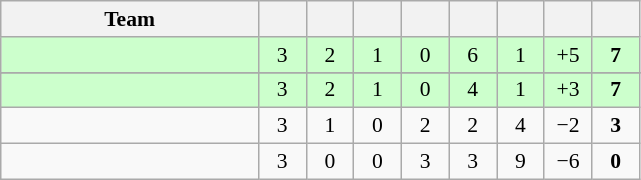<table class="wikitable" style="text-align: center; font-size: 90%;">
<tr>
<th width="165">Team</th>
<th width="25"></th>
<th width="25"></th>
<th width="25"></th>
<th width="25"></th>
<th width="25"></th>
<th width="25"></th>
<th width="25"></th>
<th width="25"></th>
</tr>
<tr style="background:#ccffcc;">
<td align=left></td>
<td>3</td>
<td>2</td>
<td>1</td>
<td>0</td>
<td>6</td>
<td>1</td>
<td>+5</td>
<td><strong>7</strong></td>
</tr>
<tr>
</tr>
<tr style="background:#ccffcc;">
<td align=left></td>
<td>3</td>
<td>2</td>
<td>1</td>
<td>0</td>
<td>4</td>
<td>1</td>
<td>+3</td>
<td><strong>7</strong></td>
</tr>
<tr>
<td align=left></td>
<td>3</td>
<td>1</td>
<td>0</td>
<td>2</td>
<td>2</td>
<td>4</td>
<td>−2</td>
<td><strong>3</strong></td>
</tr>
<tr>
<td align=left></td>
<td>3</td>
<td>0</td>
<td>0</td>
<td>3</td>
<td>3</td>
<td>9</td>
<td>−6</td>
<td><strong>0</strong></td>
</tr>
</table>
